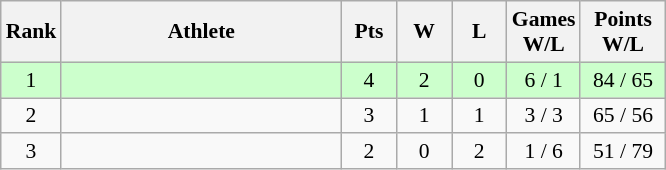<table class="wikitable" style="text-align: center; font-size:90% ">
<tr>
<th width="20">Rank</th>
<th width="180">Athlete</th>
<th width="30">Pts</th>
<th width="30">W</th>
<th width="30">L</th>
<th width="40">Games<br>W/L</th>
<th width="50">Points<br>W/L</th>
</tr>
<tr bgcolor=#ccffcc>
<td>1</td>
<td align=left></td>
<td>4</td>
<td>2</td>
<td>0</td>
<td>6 / 1</td>
<td>84 / 65</td>
</tr>
<tr>
<td>2</td>
<td align=left></td>
<td>3</td>
<td>1</td>
<td>1</td>
<td>3 / 3</td>
<td>65 / 56</td>
</tr>
<tr>
<td>3</td>
<td align=left></td>
<td>2</td>
<td>0</td>
<td>2</td>
<td>1 / 6</td>
<td>51 / 79</td>
</tr>
</table>
